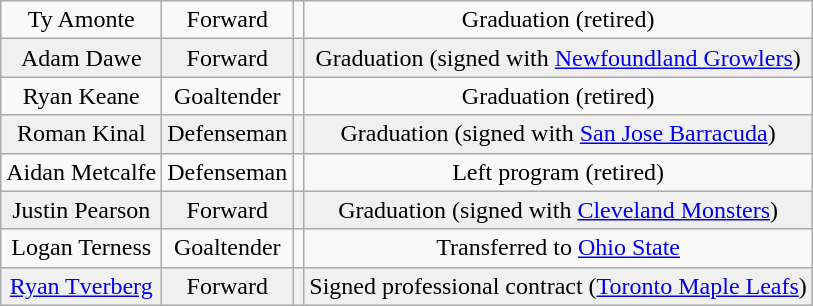<table class="wikitable">
<tr align="center" bgcolor="">
<td>Ty Amonte</td>
<td>Forward</td>
<td></td>
<td>Graduation (retired)</td>
</tr>
<tr align="center" bgcolor="f0f0f0">
<td>Adam Dawe</td>
<td>Forward</td>
<td></td>
<td>Graduation (signed with <a href='#'>Newfoundland Growlers</a>)</td>
</tr>
<tr align="center" bgcolor="">
<td>Ryan Keane</td>
<td>Goaltender</td>
<td></td>
<td>Graduation (retired)</td>
</tr>
<tr align="center" bgcolor="f0f0f0">
<td>Roman Kinal</td>
<td>Defenseman</td>
<td></td>
<td>Graduation (signed with <a href='#'>San Jose Barracuda</a>)</td>
</tr>
<tr align="center" bgcolor="">
<td>Aidan Metcalfe</td>
<td>Defenseman</td>
<td></td>
<td>Left program (retired)</td>
</tr>
<tr align="center" bgcolor="f0f0f0">
<td>Justin Pearson</td>
<td>Forward</td>
<td></td>
<td>Graduation (signed with <a href='#'>Cleveland Monsters</a>)</td>
</tr>
<tr align="center" bgcolor="">
<td>Logan Terness</td>
<td>Goaltender</td>
<td></td>
<td>Transferred to <a href='#'>Ohio State</a></td>
</tr>
<tr align="center" bgcolor="f0f0f0">
<td><a href='#'>Ryan Tverberg</a></td>
<td>Forward</td>
<td></td>
<td>Signed professional contract (<a href='#'>Toronto Maple Leafs</a>)</td>
</tr>
</table>
